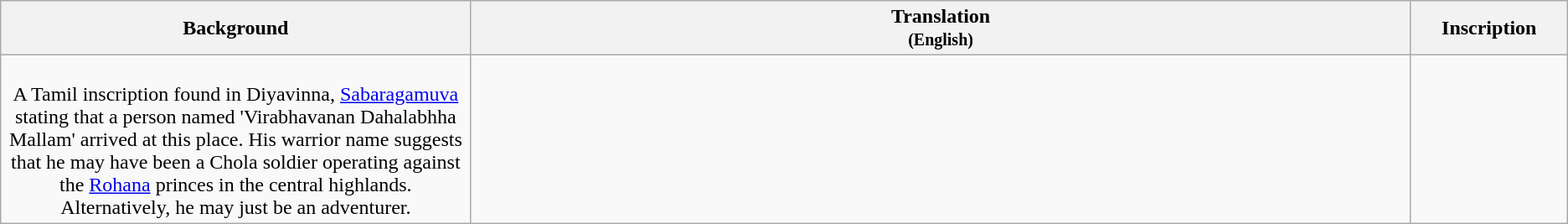<table class="wikitable centre">
<tr>
<th scope="col" align=left>Background<br></th>
<th>Translation<br><small>(English)</small></th>
<th>Inscription<br></th>
</tr>
<tr>
<td align=center width="30%"><br>A Tamil inscription found in Diyavinna, <a href='#'>Sabaragamuva</a> stating that a person named 'Virabhavanan Dahalabhha Mallam' arrived at this place. His warrior name suggests that he may have been a Chola soldier operating against the <a href='#'>Rohana</a> princes in the central highlands. Alternatively, he may just be an adventurer.</td>
<td align=left></td>
<td align=center width="10%"></td>
</tr>
</table>
